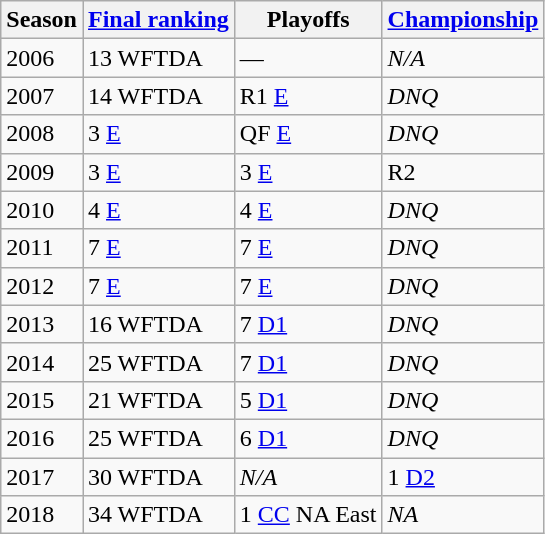<table class="wikitable sortable">
<tr>
<th>Season</th>
<th><a href='#'>Final ranking</a></th>
<th>Playoffs</th>
<th><a href='#'>Championship</a></th>
</tr>
<tr>
<td>2006</td>
<td>13 WFTDA</td>
<td>—</td>
<td><em>N/A</em></td>
</tr>
<tr>
<td>2007</td>
<td>14 WFTDA </td>
<td>R1 <a href='#'>E</a></td>
<td><em>DNQ</em></td>
</tr>
<tr>
<td>2008</td>
<td>3 <a href='#'>E</a></td>
<td>QF <a href='#'>E</a></td>
<td><em>DNQ</em></td>
</tr>
<tr>
<td>2009</td>
<td>3 <a href='#'>E</a></td>
<td>3 <a href='#'>E</a></td>
<td>R2</td>
</tr>
<tr>
<td>2010</td>
<td>4 <a href='#'>E</a></td>
<td>4 <a href='#'>E</a></td>
<td><em>DNQ</em></td>
</tr>
<tr>
<td>2011</td>
<td>7 <a href='#'>E</a></td>
<td>7 <a href='#'>E</a></td>
<td><em>DNQ</em></td>
</tr>
<tr>
<td>2012</td>
<td>7 <a href='#'>E</a></td>
<td>7 <a href='#'>E</a></td>
<td><em>DNQ</em></td>
</tr>
<tr>
<td>2013</td>
<td>16 WFTDA</td>
<td>7 <a href='#'>D1</a></td>
<td><em>DNQ</em></td>
</tr>
<tr>
<td>2014</td>
<td>25 WFTDA</td>
<td>7 <a href='#'>D1</a></td>
<td><em>DNQ</em></td>
</tr>
<tr>
<td>2015</td>
<td>21 WFTDA</td>
<td>5 <a href='#'>D1</a></td>
<td><em>DNQ</em></td>
</tr>
<tr>
<td>2016</td>
<td>25 WFTDA</td>
<td>6 <a href='#'>D1</a></td>
<td><em>DNQ</em></td>
</tr>
<tr>
<td>2017</td>
<td>30 WFTDA</td>
<td><em>N/A</em></td>
<td>1 <a href='#'>D2</a></td>
</tr>
<tr>
<td>2018</td>
<td>34 WFTDA</td>
<td>1 <a href='#'>CC</a> NA East</td>
<td><em>NA</em></td>
</tr>
</table>
